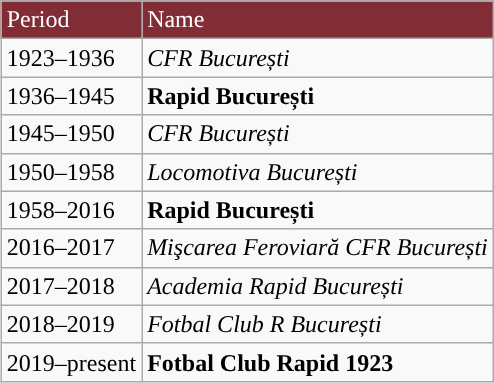<table class="wikitable" style="text-align: left" align="right">
<tr>
<td style="background:#822d35;color:#fefefe;">Period</td>
<td style="background:#822d35;color:#fefefe;">Name</td>
</tr>
<tr>
<td>1923–1936</td>
<td align="left"><em>CFR București</em></td>
</tr>
<tr>
<td>1936–1945</td>
<td align="left"><strong>Rapid București</strong></td>
</tr>
<tr>
<td>1945–1950</td>
<td align="left"><em>CFR București</em></td>
</tr>
<tr>
<td>1950–1958</td>
<td align="left"><em>Locomotiva București</em></td>
</tr>
<tr>
<td>1958–2016</td>
<td align="left"><strong>Rapid București</strong></td>
</tr>
<tr>
<td>2016–2017</td>
<td align="left"><em>Mişcarea Feroviară CFR București</em></td>
</tr>
<tr>
<td>2017–2018</td>
<td align="left"><em>Academia Rapid București</em></td>
</tr>
<tr>
<td>2018–2019</td>
<td align="left"><em>Fotbal Club R București</em></td>
</tr>
<tr>
<td>2019–present</td>
<td align="left"><strong>Fotbal Club Rapid 1923</strong></td>
</tr>
</table>
